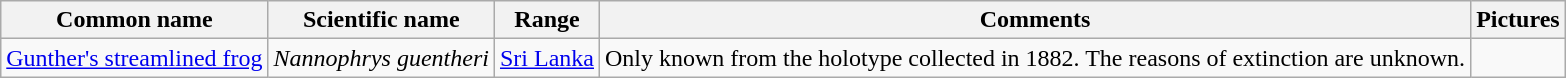<table class="wikitable sortable">
<tr>
<th>Common name</th>
<th>Scientific name</th>
<th>Range</th>
<th class="unsortable">Comments</th>
<th class="unsortable">Pictures</th>
</tr>
<tr>
<td><a href='#'>Gunther's streamlined frog</a></td>
<td><em>Nannophrys guentheri</em></td>
<td><a href='#'>Sri Lanka</a></td>
<td>Only known from the holotype collected in 1882. The reasons of extinction are unknown.</td>
<td></td>
</tr>
</table>
